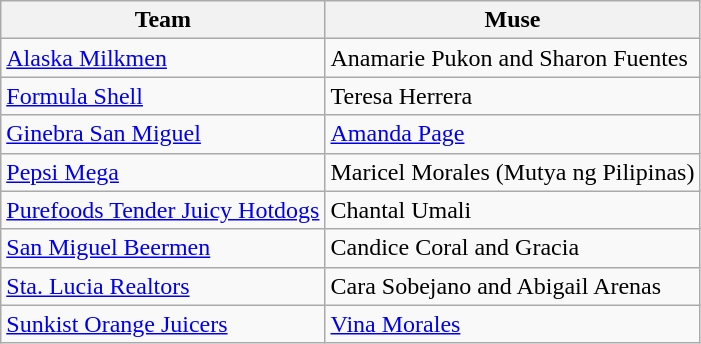<table class="wikitable sortable sortable">
<tr>
<th style= width="45%">Team</th>
<th style= width="55%">Muse</th>
</tr>
<tr>
<td><a href='#'>Alaska Milkmen</a></td>
<td>Anamarie Pukon and Sharon Fuentes</td>
</tr>
<tr>
<td><a href='#'>Formula Shell</a></td>
<td>Teresa Herrera</td>
</tr>
<tr>
<td><a href='#'>Ginebra San Miguel</a></td>
<td><a href='#'>Amanda Page</a></td>
</tr>
<tr>
<td><a href='#'>Pepsi Mega</a></td>
<td>Maricel Morales (Mutya ng Pilipinas)</td>
</tr>
<tr>
<td><a href='#'>Purefoods Tender Juicy Hotdogs</a></td>
<td>Chantal Umali</td>
</tr>
<tr>
<td><a href='#'>San Miguel Beermen</a></td>
<td>Candice Coral and Gracia</td>
</tr>
<tr>
<td><a href='#'>Sta. Lucia Realtors</a></td>
<td>Cara Sobejano and Abigail Arenas</td>
</tr>
<tr>
<td><a href='#'>Sunkist Orange Juicers</a></td>
<td><a href='#'>Vina Morales</a></td>
</tr>
</table>
